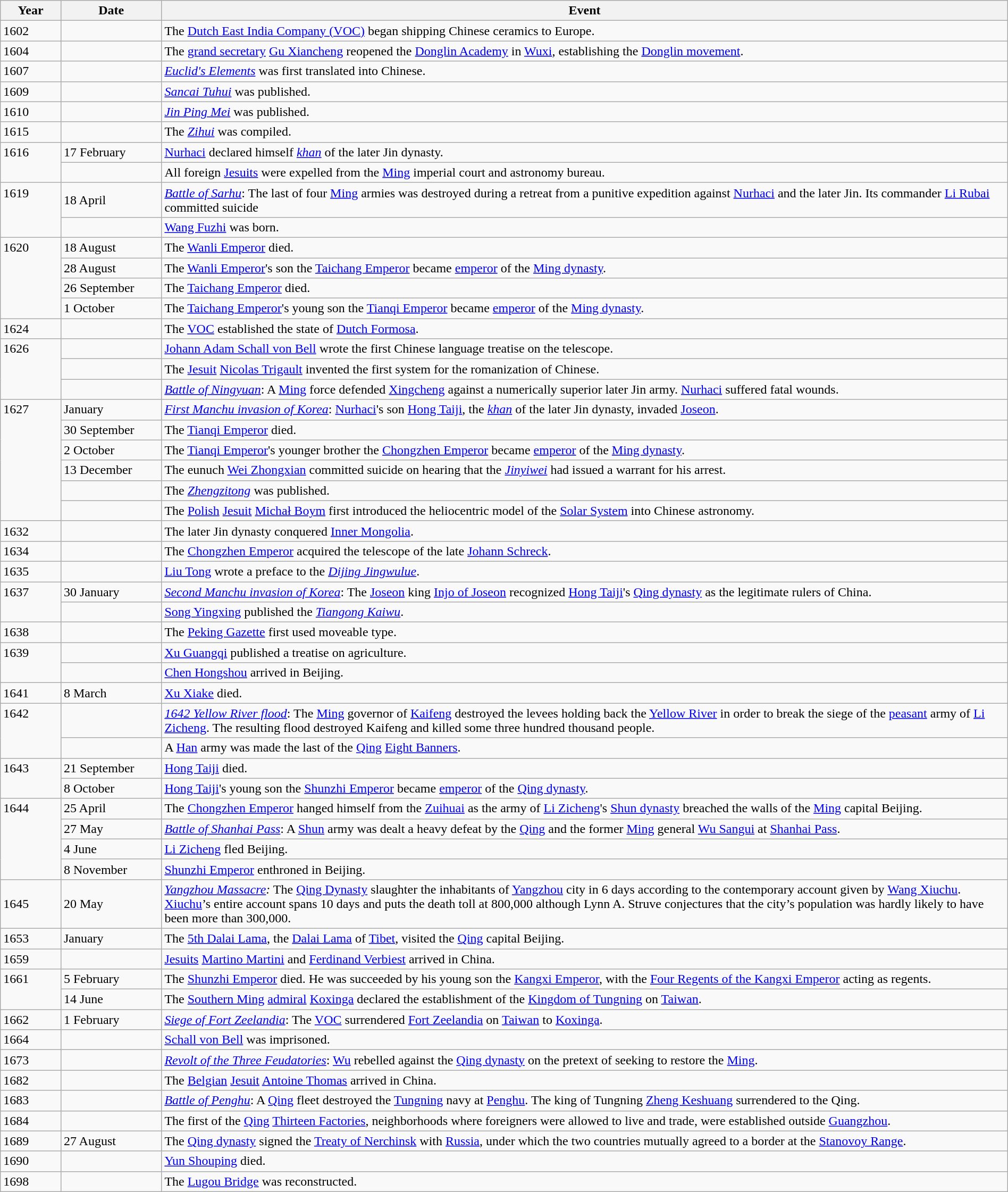<table class="wikitable" width="100%">
<tr>
<th style="width:6%">Year</th>
<th style="width:10%">Date</th>
<th>Event</th>
</tr>
<tr>
<td>1602</td>
<td></td>
<td>The <a href='#'>Dutch East India Company (VOC)</a> began shipping Chinese ceramics to Europe.</td>
</tr>
<tr>
<td>1604</td>
<td></td>
<td>The <a href='#'>grand secretary</a> <a href='#'>Gu Xiancheng</a> reopened the <a href='#'>Donglin Academy</a> in <a href='#'>Wuxi</a>, establishing the <a href='#'>Donglin movement</a>.</td>
</tr>
<tr>
<td>1607</td>
<td></td>
<td><em><a href='#'>Euclid's Elements</a></em> was first translated into Chinese.</td>
</tr>
<tr>
<td>1609</td>
<td></td>
<td><em><a href='#'>Sancai Tuhui</a></em> was published.</td>
</tr>
<tr>
<td>1610</td>
<td></td>
<td><em><a href='#'>Jin Ping Mei</a></em> was published.</td>
</tr>
<tr>
<td>1615</td>
<td></td>
<td>The <em><a href='#'>Zihui</a></em> was compiled.</td>
</tr>
<tr>
<td rowspan="2" valign="top">1616</td>
<td>17 February</td>
<td><a href='#'>Nurhaci</a> declared himself <em><a href='#'>khan</a></em> of the later Jin dynasty.</td>
</tr>
<tr>
<td></td>
<td>All foreign <a href='#'>Jesuits</a> were expelled from the <a href='#'>Ming</a> imperial court and astronomy bureau.</td>
</tr>
<tr>
<td rowspan="2" valign="top">1619</td>
<td>18 April</td>
<td><em><a href='#'>Battle of Sarhu</a></em>: The last of four <a href='#'>Ming</a> armies was destroyed during a retreat from a punitive expedition against <a href='#'>Nurhaci</a> and the later Jin.  Its commander <a href='#'>Li Rubai</a> committed suicide</td>
</tr>
<tr>
<td></td>
<td><a href='#'>Wang Fuzhi</a> was born.</td>
</tr>
<tr>
<td rowspan="4" valign="top">1620</td>
<td>18 August</td>
<td>The <a href='#'>Wanli Emperor</a> died.</td>
</tr>
<tr>
<td>28 August</td>
<td>The <a href='#'>Wanli Emperor</a>'s son the <a href='#'>Taichang Emperor</a> became <a href='#'>emperor</a> of the <a href='#'>Ming dynasty</a>.</td>
</tr>
<tr>
<td>26 September</td>
<td>The <a href='#'>Taichang Emperor</a> died.</td>
</tr>
<tr>
<td>1 October</td>
<td>The <a href='#'>Taichang Emperor</a>'s young son the <a href='#'>Tianqi Emperor</a> became <a href='#'>emperor</a> of the <a href='#'>Ming dynasty</a>.</td>
</tr>
<tr>
<td>1624</td>
<td></td>
<td>The <a href='#'>VOC</a> established the state of <a href='#'>Dutch Formosa</a>.</td>
</tr>
<tr>
<td rowspan="3" valign="top">1626</td>
<td></td>
<td><a href='#'>Johann Adam Schall von Bell</a> wrote the first Chinese language treatise on the telescope.</td>
</tr>
<tr>
<td></td>
<td>The <a href='#'>Jesuit</a> <a href='#'>Nicolas Trigault</a> invented the first system for the romanization of Chinese.</td>
</tr>
<tr>
<td></td>
<td><em><a href='#'>Battle of Ningyuan</a></em>: A <a href='#'>Ming</a> force defended <a href='#'>Xingcheng</a> against a numerically superior later Jin army.  <a href='#'>Nurhaci</a> suffered fatal wounds.</td>
</tr>
<tr>
<td rowspan="6" valign="top">1627</td>
<td>January</td>
<td><em><a href='#'>First Manchu invasion of Korea</a></em>: <a href='#'>Nurhaci</a>'s son <a href='#'>Hong Taiji</a>, the <em><a href='#'>khan</a></em> of the later Jin dynasty, invaded <a href='#'>Joseon</a>.</td>
</tr>
<tr>
<td>30 September</td>
<td>The <a href='#'>Tianqi Emperor</a> died.</td>
</tr>
<tr>
<td>2 October</td>
<td>The <a href='#'>Tianqi Emperor</a>'s younger brother the <a href='#'>Chongzhen Emperor</a> became <a href='#'>emperor</a> of the <a href='#'>Ming dynasty</a>.</td>
</tr>
<tr>
<td>13 December</td>
<td>The eunuch <a href='#'>Wei Zhongxian</a> committed suicide on hearing that the <em><a href='#'>Jinyiwei</a></em> had issued a warrant for his arrest.</td>
</tr>
<tr>
<td></td>
<td>The <em><a href='#'>Zhengzitong</a></em> was published.</td>
</tr>
<tr>
<td></td>
<td>The <a href='#'>Polish</a> <a href='#'>Jesuit</a> <a href='#'>Michał Boym</a> first introduced the heliocentric model of the <a href='#'>Solar System</a> into Chinese astronomy.</td>
</tr>
<tr>
<td>1632</td>
<td></td>
<td>The later Jin dynasty conquered <a href='#'>Inner Mongolia</a>.</td>
</tr>
<tr>
<td>1634</td>
<td></td>
<td>The <a href='#'>Chongzhen Emperor</a> acquired the telescope of the late <a href='#'>Johann Schreck</a>.</td>
</tr>
<tr>
<td>1635</td>
<td></td>
<td><a href='#'>Liu Tong</a> wrote a preface to the <em><a href='#'>Dijing Jingwulue</a></em>.</td>
</tr>
<tr>
<td rowspan="2" valign="top">1637</td>
<td>30 January</td>
<td><em><a href='#'>Second Manchu invasion of Korea</a></em>: The <a href='#'>Joseon</a> king <a href='#'>Injo of Joseon</a> recognized <a href='#'>Hong Taiji</a>'s <a href='#'>Qing dynasty</a> as the legitimate rulers of China.</td>
</tr>
<tr>
<td></td>
<td><a href='#'>Song Yingxing</a> published the <em><a href='#'>Tiangong Kaiwu</a></em>.</td>
</tr>
<tr>
<td>1638</td>
<td></td>
<td>The <a href='#'>Peking Gazette</a> first used moveable type.</td>
</tr>
<tr>
<td rowspan="2" valign="top">1639</td>
<td></td>
<td><a href='#'>Xu Guangqi</a> published a treatise on agriculture.</td>
</tr>
<tr>
<td></td>
<td><a href='#'>Chen Hongshou</a> arrived in Beijing.</td>
</tr>
<tr>
<td>1641</td>
<td>8 March</td>
<td><a href='#'>Xu Xiake</a> died.</td>
</tr>
<tr>
<td rowspan="2" valign="top">1642</td>
<td></td>
<td><em><a href='#'>1642 Yellow River flood</a></em>: The <a href='#'>Ming</a> governor of <a href='#'>Kaifeng</a> destroyed the levees holding back the <a href='#'>Yellow River</a> in order to break the siege of the <a href='#'>peasant</a> army of <a href='#'>Li Zicheng</a>.  The resulting flood destroyed Kaifeng and killed some three hundred thousand people.</td>
</tr>
<tr>
<td></td>
<td>A <a href='#'>Han</a> army was made the last of the <a href='#'>Qing</a> <a href='#'>Eight Banners</a>.</td>
</tr>
<tr>
<td rowspan="2" valign="top">1643</td>
<td>21 September</td>
<td><a href='#'>Hong Taiji</a> died.</td>
</tr>
<tr>
<td>8 October</td>
<td><a href='#'>Hong Taiji</a>'s young son the <a href='#'>Shunzhi Emperor</a> became <a href='#'>emperor</a> of the <a href='#'>Qing dynasty</a>.</td>
</tr>
<tr>
<td rowspan="4" valign="top">1644</td>
<td>25 April</td>
<td>The <a href='#'>Chongzhen Emperor</a> hanged himself from the <a href='#'>Zuihuai</a> as the army of <a href='#'>Li Zicheng</a>'s <a href='#'>Shun dynasty</a> breached the walls of the <a href='#'>Ming</a> capital Beijing.</td>
</tr>
<tr>
<td>27 May</td>
<td><em><a href='#'>Battle of Shanhai Pass</a></em>: A <a href='#'>Shun</a> army was dealt a heavy defeat by the <a href='#'>Qing</a> and the former <a href='#'>Ming</a> general <a href='#'>Wu Sangui</a> at <a href='#'>Shanhai Pass</a>.</td>
</tr>
<tr>
<td>4 June</td>
<td><a href='#'>Li Zicheng</a> fled Beijing.</td>
</tr>
<tr>
<td>8 November</td>
<td><a href='#'>Shunzhi Emperor</a> enthroned in Beijing.</td>
</tr>
<tr>
<td>1645</td>
<td>20 May</td>
<td><em><a href='#'>Yangzhou Massacre</a>:</em> The <a href='#'>Qing Dynasty</a> slaughter the inhabitants of <a href='#'>Yangzhou</a> city in 6 days according to the contemporary account given by <a href='#'>Wang Xiuchu</a>. <a href='#'>Xiuchu</a>’s entire account spans 10 days and puts the death toll at 800,000 although Lynn A. Struve conjectures that the city’s population was hardly likely to have been more than 300,000.</td>
</tr>
<tr>
<td>1653</td>
<td>January</td>
<td>The <a href='#'>5th Dalai Lama</a>, the <a href='#'>Dalai Lama</a> of <a href='#'>Tibet</a>, visited the <a href='#'>Qing</a> capital Beijing.</td>
</tr>
<tr>
<td>1659</td>
<td></td>
<td><a href='#'>Jesuits</a> <a href='#'>Martino Martini</a> and <a href='#'>Ferdinand Verbiest</a> arrived in China.</td>
</tr>
<tr>
<td rowspan="2" valign="top">1661</td>
<td>5 February</td>
<td>The <a href='#'>Shunzhi Emperor</a> died.  He was succeeded by his young son the <a href='#'>Kangxi Emperor</a>, with the <a href='#'>Four Regents of the Kangxi Emperor</a> acting as regents.</td>
</tr>
<tr>
<td>14 June</td>
<td>The <a href='#'>Southern Ming</a> <a href='#'>admiral</a> <a href='#'>Koxinga</a> declared the establishment of the <a href='#'>Kingdom of Tungning</a> on <a href='#'>Taiwan</a>.</td>
</tr>
<tr>
<td>1662</td>
<td>1 February</td>
<td><em><a href='#'>Siege of Fort Zeelandia</a></em>: The <a href='#'>VOC</a> surrendered <a href='#'>Fort Zeelandia</a> on <a href='#'>Taiwan</a> to <a href='#'>Koxinga</a>.</td>
</tr>
<tr>
<td>1664</td>
<td></td>
<td><a href='#'>Schall von Bell</a> was imprisoned.</td>
</tr>
<tr>
<td>1673</td>
<td></td>
<td><em><a href='#'>Revolt of the Three Feudatories</a></em>: <a href='#'>Wu</a> rebelled against the <a href='#'>Qing dynasty</a> on the pretext of seeking to restore the <a href='#'>Ming</a>.</td>
</tr>
<tr>
<td>1682</td>
<td></td>
<td>The <a href='#'>Belgian</a> <a href='#'>Jesuit</a> <a href='#'>Antoine Thomas</a> arrived in China.</td>
</tr>
<tr>
<td>1683</td>
<td></td>
<td><em><a href='#'>Battle of Penghu</a></em>: A <a href='#'>Qing</a> fleet destroyed the <a href='#'>Tungning</a> navy at <a href='#'>Penghu</a>.  The king of Tungning <a href='#'>Zheng Keshuang</a> surrendered to the Qing.</td>
</tr>
<tr>
<td>1684</td>
<td></td>
<td>The first of the <a href='#'>Qing</a> <a href='#'>Thirteen Factories</a>, neighborhoods where foreigners were allowed to live and trade, were established outside <a href='#'>Guangzhou</a>.</td>
</tr>
<tr>
<td>1689</td>
<td>27 August</td>
<td>The <a href='#'>Qing dynasty</a> signed the <a href='#'>Treaty of Nerchinsk</a> with <a href='#'>Russia</a>, under which the two countries mutually agreed to a border at the <a href='#'>Stanovoy Range</a>.</td>
</tr>
<tr>
<td>1690</td>
<td></td>
<td><a href='#'>Yun Shouping</a> died.</td>
</tr>
<tr>
<td>1698</td>
<td></td>
<td>The <a href='#'>Lugou Bridge</a> was reconstructed.</td>
</tr>
</table>
